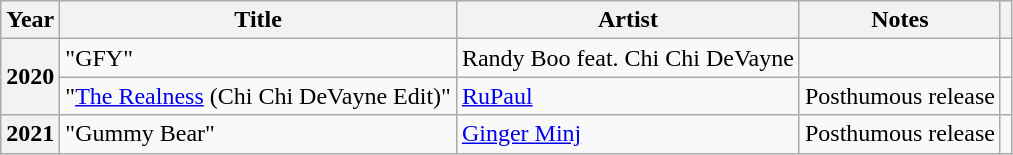<table class="wikitable plainrowheaders sortable">
<tr>
<th>Year</th>
<th>Title</th>
<th>Artist</th>
<th class="unsortable">Notes</th>
<th class="unsortable"></th>
</tr>
<tr>
<th scope="row" rowspan="2">2020</th>
<td>"GFY"</td>
<td>Randy Boo feat. Chi Chi DeVayne</td>
<td></td>
<td style="text-align: center;"></td>
</tr>
<tr>
<td>"<a href='#'>The Realness</a> (Chi Chi DeVayne Edit)"</td>
<td><a href='#'>RuPaul</a></td>
<td>Posthumous release</td>
<td style="text-align: center;"></td>
</tr>
<tr>
<th scope="row">2021</th>
<td>"Gummy Bear"</td>
<td><a href='#'>Ginger Minj</a></td>
<td>Posthumous release</td>
<td style="text-align: center;"></td>
</tr>
</table>
